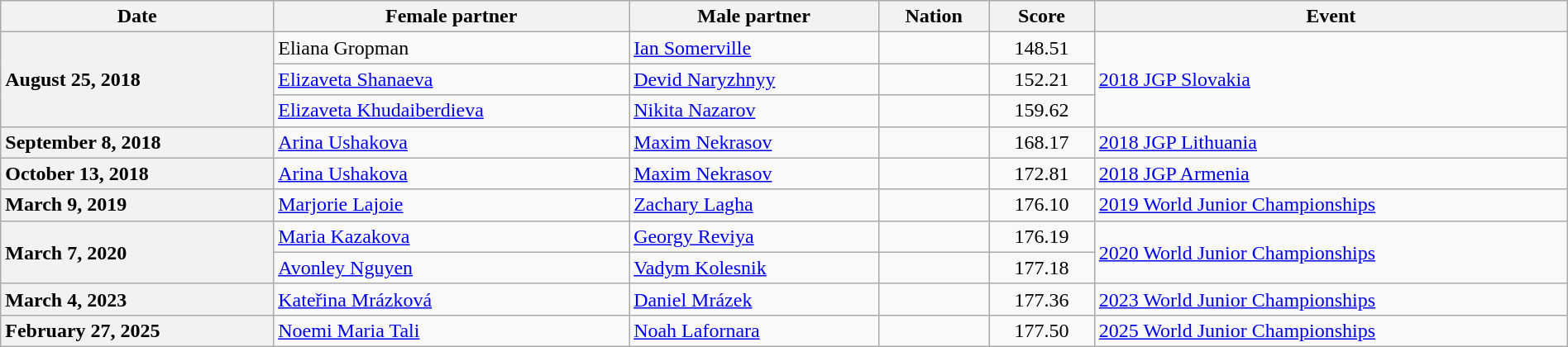<table class="wikitable unsortable" style="text-align:left; width:100%">
<tr>
<th scope="col">Date</th>
<th scope="col">Female partner</th>
<th scope="col">Male partner</th>
<th scope="col">Nation</th>
<th scope="col">Score</th>
<th scope="col">Event</th>
</tr>
<tr>
<th rowspan="3" scope="row" style="text-align:left;">August 25, 2018</th>
<td>Eliana Gropman</td>
<td><a href='#'>Ian Somerville</a></td>
<td></td>
<td style="text-align:center;">148.51</td>
<td rowspan="3"><a href='#'>2018 JGP Slovakia</a></td>
</tr>
<tr>
<td><a href='#'>Elizaveta Shanaeva</a></td>
<td><a href='#'>Devid Naryzhnyy</a></td>
<td></td>
<td style="text-align:center;">152.21</td>
</tr>
<tr>
<td><a href='#'>Elizaveta Khudaiberdieva</a></td>
<td><a href='#'>Nikita Nazarov</a></td>
<td></td>
<td style="text-align:center;">159.62</td>
</tr>
<tr>
<th scope="row" style="text-align:left;">September 8, 2018</th>
<td><a href='#'>Arina Ushakova</a></td>
<td><a href='#'>Maxim Nekrasov</a></td>
<td></td>
<td style="text-align:center;">168.17</td>
<td><a href='#'>2018 JGP Lithuania</a></td>
</tr>
<tr>
<th scope="row" style="text-align:left;">October 13, 2018</th>
<td><a href='#'>Arina Ushakova</a></td>
<td><a href='#'>Maxim Nekrasov</a></td>
<td></td>
<td style="text-align:center;">172.81</td>
<td><a href='#'>2018 JGP Armenia</a></td>
</tr>
<tr>
<th scope="row" style="text-align:left;">March 9, 2019</th>
<td><a href='#'>Marjorie Lajoie</a></td>
<td><a href='#'>Zachary Lagha</a></td>
<td></td>
<td style="text-align:center;">176.10</td>
<td><a href='#'>2019 World Junior Championships</a></td>
</tr>
<tr>
<th scope="row" style="text-align:left;" rowspan="2">March 7, 2020</th>
<td><a href='#'>Maria Kazakova</a></td>
<td><a href='#'>Georgy Reviya</a></td>
<td></td>
<td style="text-align:center;">176.19</td>
<td rowspan="2"><a href='#'>2020 World Junior Championships</a></td>
</tr>
<tr>
<td><a href='#'>Avonley Nguyen</a></td>
<td><a href='#'>Vadym Kolesnik</a></td>
<td></td>
<td style="text-align:center;">177.18</td>
</tr>
<tr>
<th scope="row" style="text-align:left;">March 4, 2023</th>
<td><a href='#'>Kateřina Mrázková</a></td>
<td><a href='#'>Daniel Mrázek</a></td>
<td></td>
<td style="text-align:center;">177.36</td>
<td><a href='#'>2023 World Junior Championships</a></td>
</tr>
<tr>
<th scope="row" style="text-align:left;">February 27, 2025</th>
<td><a href='#'>Noemi Maria Tali</a></td>
<td><a href='#'>Noah Lafornara</a></td>
<td></td>
<td style="text-align:center;">177.50</td>
<td><a href='#'>2025 World Junior Championships</a></td>
</tr>
</table>
